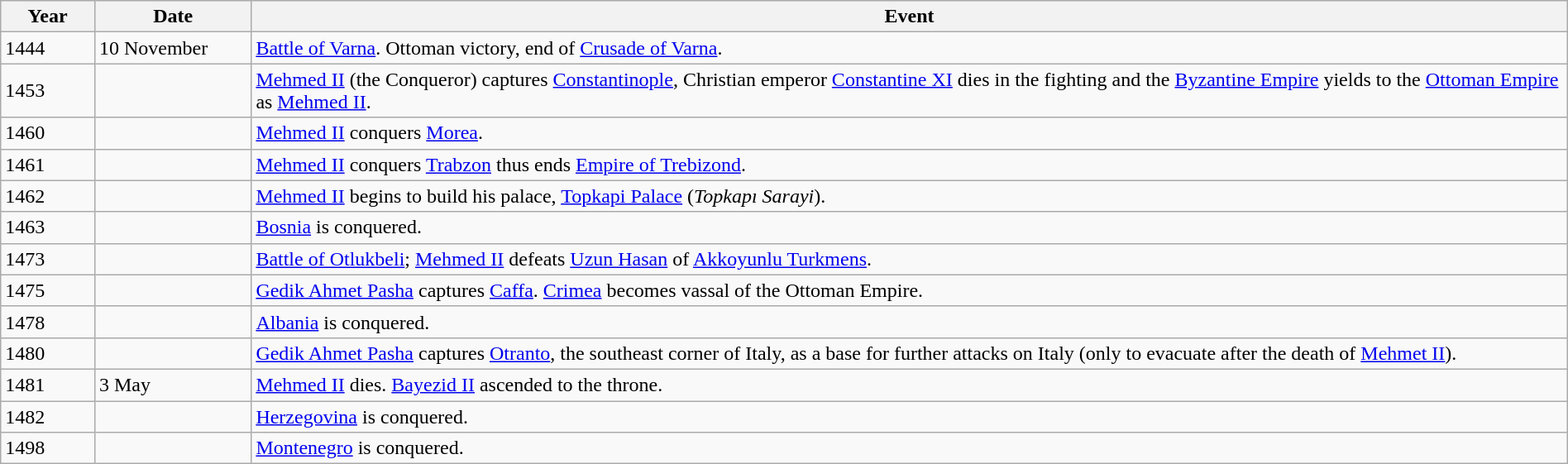<table class="wikitable" width="100%">
<tr>
<th style="width:6%">Year</th>
<th style="width:10%">Date</th>
<th>Event</th>
</tr>
<tr>
<td>1444</td>
<td>10 November</td>
<td><a href='#'>Battle of Varna</a>. Ottoman victory, end of <a href='#'>Crusade of Varna</a>.</td>
</tr>
<tr>
<td>1453</td>
<td></td>
<td><a href='#'>Mehmed II</a> (the Conqueror) captures <a href='#'>Constantinople</a>, Christian emperor <a href='#'>Constantine XI</a> dies in the fighting and the <a href='#'>Byzantine Empire</a> yields to the <a href='#'>Ottoman Empire</a> as <a href='#'>Mehmed II</a>.</td>
</tr>
<tr>
<td>1460</td>
<td></td>
<td><a href='#'>Mehmed II</a> conquers <a href='#'>Morea</a>.</td>
</tr>
<tr>
<td>1461</td>
<td></td>
<td><a href='#'>Mehmed II</a> conquers <a href='#'>Trabzon</a> thus ends <a href='#'>Empire of Trebizond</a>.</td>
</tr>
<tr>
<td>1462</td>
<td></td>
<td><a href='#'>Mehmed II</a> begins to build his palace, <a href='#'>Topkapi Palace</a> (<em>Topkapı Sarayi</em>).</td>
</tr>
<tr>
<td>1463</td>
<td></td>
<td><a href='#'>Bosnia</a> is conquered.</td>
</tr>
<tr>
<td>1473</td>
<td></td>
<td><a href='#'>Battle of Otlukbeli</a>; <a href='#'>Mehmed II</a> defeats <a href='#'>Uzun Hasan</a> of <a href='#'>Akkoyunlu Turkmens</a>.</td>
</tr>
<tr>
<td>1475</td>
<td></td>
<td><a href='#'>Gedik Ahmet Pasha</a> captures <a href='#'>Caffa</a>. <a href='#'>Crimea</a> becomes vassal of the Ottoman Empire.</td>
</tr>
<tr>
<td>1478</td>
<td></td>
<td><a href='#'>Albania</a> is conquered.</td>
</tr>
<tr>
<td>1480</td>
<td></td>
<td><a href='#'>Gedik Ahmet Pasha</a> captures <a href='#'>Otranto</a>, the southeast corner of Italy, as a base for further attacks on Italy (only to evacuate after the death of <a href='#'>Mehmet II</a>).</td>
</tr>
<tr>
<td>1481</td>
<td>3 May</td>
<td><a href='#'>Mehmed II</a> dies. <a href='#'>Bayezid II</a> ascended to the throne.</td>
</tr>
<tr>
<td>1482</td>
<td></td>
<td><a href='#'>Herzegovina</a> is conquered.</td>
</tr>
<tr>
<td>1498</td>
<td></td>
<td><a href='#'>Montenegro</a> is conquered.</td>
</tr>
</table>
